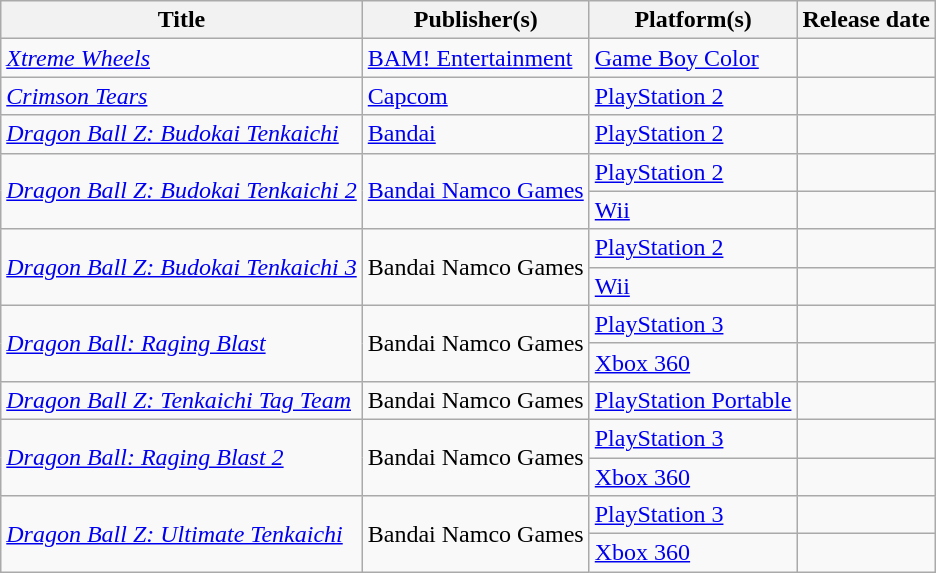<table class="wikitable sortable" width="auto">
<tr>
<th>Title</th>
<th>Publisher(s)</th>
<th>Platform(s)</th>
<th>Release date</th>
</tr>
<tr>
<td><em><a href='#'>Xtreme Wheels</a></em></td>
<td><a href='#'>BAM! Entertainment</a></td>
<td><a href='#'>Game Boy Color</a></td>
<td></td>
</tr>
<tr>
<td><em><a href='#'>Crimson Tears</a></em></td>
<td><a href='#'>Capcom</a></td>
<td><a href='#'>PlayStation 2</a></td>
<td></td>
</tr>
<tr>
<td><em><a href='#'>Dragon Ball Z: Budokai Tenkaichi</a></em></td>
<td><a href='#'>Bandai</a></td>
<td><a href='#'>PlayStation 2</a></td>
<td></td>
</tr>
<tr>
<td scope="row" rowspan="2"><em><a href='#'>Dragon Ball Z: Budokai Tenkaichi 2</a></em></td>
<td scope="row" rowspan="2"><a href='#'>Bandai Namco Games</a></td>
<td><a href='#'>PlayStation 2</a></td>
<td></td>
</tr>
<tr>
<td><a href='#'>Wii</a></td>
<td></td>
</tr>
<tr>
<td scope="row" rowspan="2"><em><a href='#'>Dragon Ball Z: Budokai Tenkaichi 3</a></em></td>
<td scope="row" rowspan="2">Bandai Namco Games</td>
<td><a href='#'>PlayStation 2</a></td>
<td></td>
</tr>
<tr>
<td><a href='#'>Wii</a></td>
<td></td>
</tr>
<tr>
<td scope="row" rowspan="2"><em><a href='#'>Dragon Ball: Raging Blast</a></em></td>
<td scope="row" rowspan="2">Bandai Namco Games</td>
<td><a href='#'>PlayStation 3</a></td>
<td></td>
</tr>
<tr>
<td><a href='#'>Xbox 360</a></td>
<td></td>
</tr>
<tr>
<td><em><a href='#'>Dragon Ball Z: Tenkaichi Tag Team</a></em></td>
<td>Bandai Namco Games</td>
<td><a href='#'>PlayStation Portable</a></td>
<td></td>
</tr>
<tr>
<td scope="row" rowspan="2"><em><a href='#'>Dragon Ball: Raging Blast 2</a></em></td>
<td scope="row" rowspan="2">Bandai Namco Games</td>
<td><a href='#'>PlayStation 3</a></td>
<td></td>
</tr>
<tr>
<td><a href='#'>Xbox 360</a></td>
<td></td>
</tr>
<tr>
<td scope="row" rowspan="2"><em><a href='#'>Dragon Ball Z: Ultimate Tenkaichi</a></em></td>
<td scope="row" rowspan="2">Bandai Namco Games</td>
<td><a href='#'>PlayStation 3</a></td>
<td></td>
</tr>
<tr>
<td><a href='#'>Xbox 360</a></td>
<td></td>
</tr>
</table>
